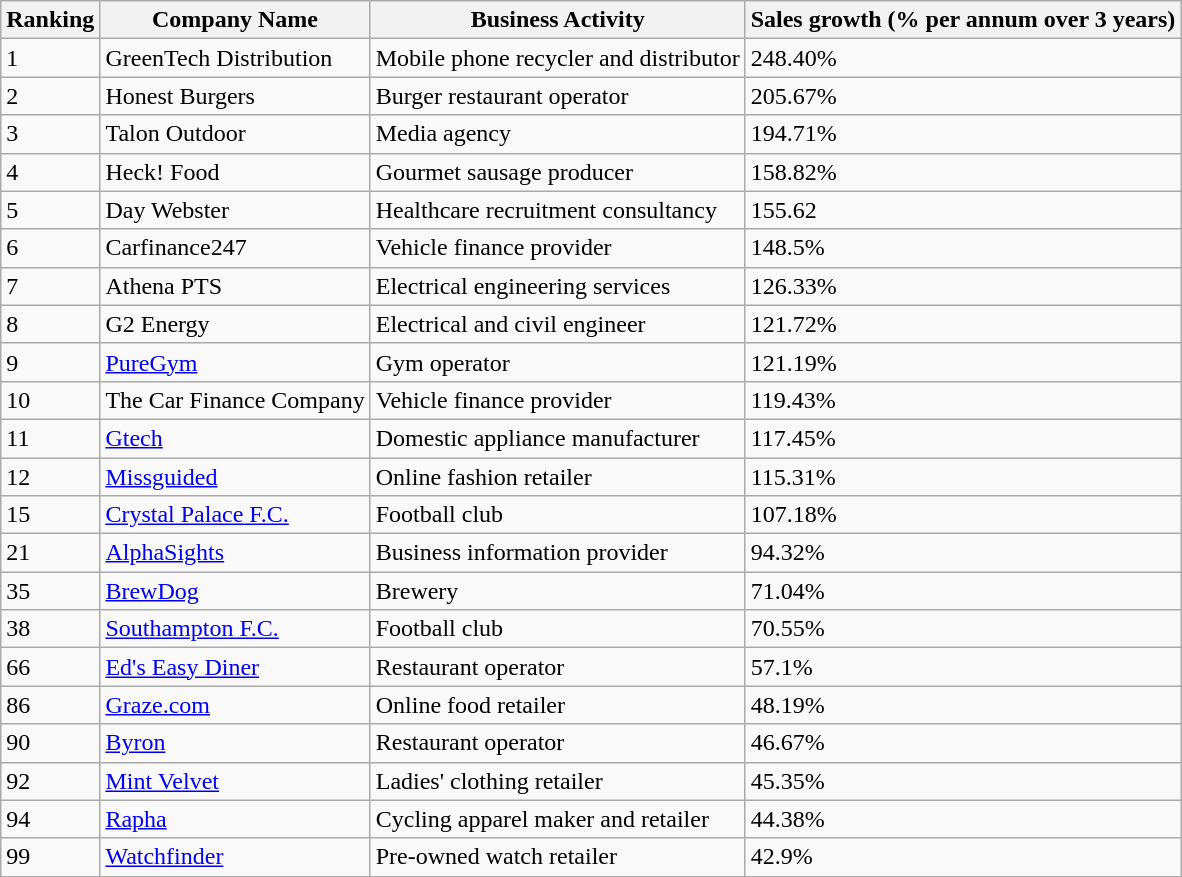<table class="wikitable sortable">
<tr>
<th>Ranking</th>
<th>Company Name</th>
<th>Business Activity</th>
<th>Sales growth (% per annum over 3 years)</th>
</tr>
<tr>
<td>1</td>
<td>GreenTech Distribution</td>
<td>Mobile phone recycler and distributor</td>
<td>248.40%</td>
</tr>
<tr>
<td>2</td>
<td>Honest Burgers</td>
<td>Burger restaurant operator</td>
<td>205.67%</td>
</tr>
<tr>
<td>3</td>
<td>Talon Outdoor</td>
<td>Media agency</td>
<td>194.71%</td>
</tr>
<tr>
<td>4</td>
<td>Heck! Food</td>
<td>Gourmet sausage producer</td>
<td>158.82%</td>
</tr>
<tr>
<td>5</td>
<td>Day Webster</td>
<td>Healthcare recruitment consultancy</td>
<td>155.62</td>
</tr>
<tr>
<td>6</td>
<td>Carfinance247</td>
<td>Vehicle finance provider</td>
<td>148.5%</td>
</tr>
<tr>
<td>7</td>
<td>Athena PTS</td>
<td>Electrical engineering services</td>
<td>126.33%</td>
</tr>
<tr>
<td>8</td>
<td>G2 Energy</td>
<td>Electrical and civil engineer</td>
<td>121.72%</td>
</tr>
<tr>
<td>9</td>
<td><a href='#'>PureGym</a></td>
<td>Gym operator</td>
<td>121.19%</td>
</tr>
<tr>
<td>10</td>
<td>The Car Finance Company</td>
<td>Vehicle finance provider</td>
<td>119.43%</td>
</tr>
<tr>
<td>11</td>
<td><a href='#'>Gtech</a></td>
<td>Domestic appliance manufacturer</td>
<td>117.45%</td>
</tr>
<tr>
<td>12</td>
<td><a href='#'>Missguided</a></td>
<td>Online fashion retailer</td>
<td>115.31%</td>
</tr>
<tr>
<td>15</td>
<td><a href='#'>Crystal Palace F.C.</a></td>
<td>Football club</td>
<td>107.18%</td>
</tr>
<tr>
<td>21</td>
<td><a href='#'>AlphaSights</a></td>
<td>Business information provider</td>
<td>94.32%</td>
</tr>
<tr>
<td>35</td>
<td><a href='#'>BrewDog</a></td>
<td>Brewery</td>
<td>71.04%</td>
</tr>
<tr>
<td>38</td>
<td><a href='#'>Southampton F.C.</a></td>
<td>Football club</td>
<td>70.55%</td>
</tr>
<tr>
<td>66</td>
<td><a href='#'>Ed's Easy Diner</a></td>
<td>Restaurant operator</td>
<td>57.1%</td>
</tr>
<tr>
<td>86</td>
<td><a href='#'>Graze.com</a></td>
<td>Online food retailer</td>
<td>48.19%</td>
</tr>
<tr>
<td>90</td>
<td><a href='#'>Byron</a></td>
<td>Restaurant operator</td>
<td>46.67%</td>
</tr>
<tr>
<td>92</td>
<td><a href='#'>Mint Velvet</a></td>
<td>Ladies' clothing retailer</td>
<td>45.35%</td>
</tr>
<tr>
<td>94</td>
<td><a href='#'>Rapha</a></td>
<td>Cycling apparel maker and retailer</td>
<td>44.38%</td>
</tr>
<tr>
<td>99</td>
<td><a href='#'>Watchfinder</a></td>
<td>Pre-owned watch retailer</td>
<td>42.9%</td>
</tr>
<tr>
</tr>
</table>
